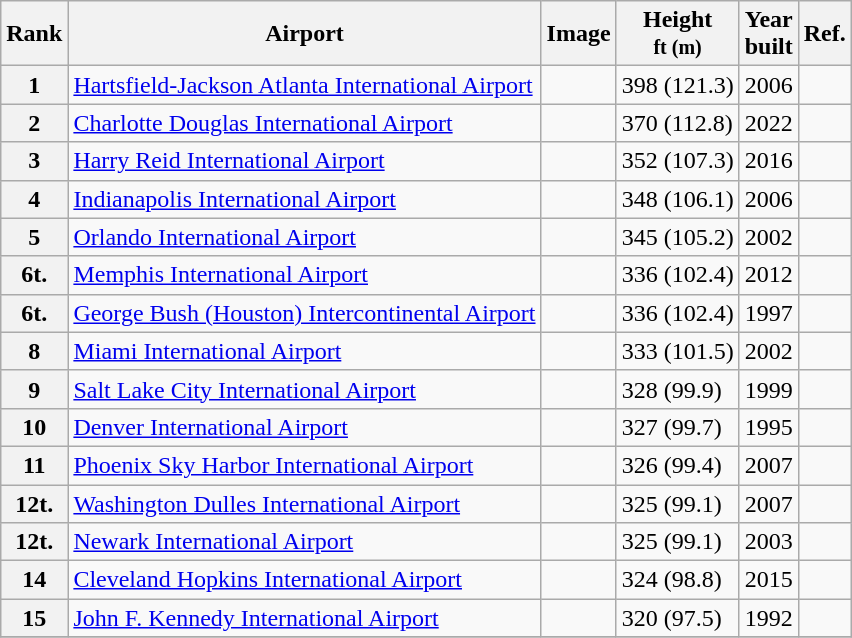<table class="wikitable sortable">
<tr>
<th>Rank</th>
<th>Airport</th>
<th class="unsortable">Image</th>
<th>Height<br><small>ft (m)</small></th>
<th>Year<br>built</th>
<th class="unsortable">Ref.</th>
</tr>
<tr>
<th>1</th>
<td><a href='#'>Hartsfield-Jackson Atlanta International Airport</a></td>
<td></td>
<td>398 (121.3)</td>
<td>2006</td>
<td></td>
</tr>
<tr>
<th>2</th>
<td><a href='#'>Charlotte Douglas International Airport</a></td>
<td></td>
<td>370 (112.8)</td>
<td>2022</td>
<td></td>
</tr>
<tr>
<th>3</th>
<td><a href='#'>Harry Reid International Airport</a></td>
<td></td>
<td>352 (107.3)</td>
<td>2016</td>
<td></td>
</tr>
<tr>
<th>4</th>
<td><a href='#'>Indianapolis International Airport</a></td>
<td></td>
<td>348 (106.1)</td>
<td>2006</td>
<td></td>
</tr>
<tr>
<th>5</th>
<td><a href='#'>Orlando International Airport</a></td>
<td></td>
<td>345 (105.2)</td>
<td>2002</td>
<td></td>
</tr>
<tr>
<th>6t.</th>
<td><a href='#'>Memphis International Airport</a></td>
<td></td>
<td>336 (102.4)</td>
<td>2012</td>
<td></td>
</tr>
<tr>
<th>6t.</th>
<td><a href='#'>George Bush (Houston) Intercontinental Airport</a></td>
<td></td>
<td>336 (102.4)</td>
<td>1997</td>
<td></td>
</tr>
<tr>
<th>8</th>
<td><a href='#'>Miami International Airport</a></td>
<td></td>
<td>333 (101.5)</td>
<td>2002</td>
<td></td>
</tr>
<tr>
<th>9</th>
<td><a href='#'>Salt Lake City International Airport</a></td>
<td></td>
<td>328 (99.9)</td>
<td>1999</td>
<td></td>
</tr>
<tr>
<th>10</th>
<td><a href='#'>Denver International Airport</a></td>
<td></td>
<td>327 (99.7)</td>
<td>1995</td>
<td></td>
</tr>
<tr>
<th>11</th>
<td><a href='#'>Phoenix Sky Harbor International Airport</a></td>
<td></td>
<td>326 (99.4)</td>
<td>2007</td>
<td></td>
</tr>
<tr>
<th>12t.</th>
<td><a href='#'>Washington Dulles International Airport</a></td>
<td></td>
<td>325 (99.1)</td>
<td>2007</td>
<td></td>
</tr>
<tr>
<th>12t.</th>
<td><a href='#'>Newark International Airport</a></td>
<td></td>
<td>325 (99.1)</td>
<td>2003</td>
<td></td>
</tr>
<tr>
<th>14</th>
<td><a href='#'>Cleveland Hopkins International Airport</a></td>
<td></td>
<td>324 (98.8)</td>
<td>2015</td>
<td></td>
</tr>
<tr>
<th>15</th>
<td><a href='#'>John F. Kennedy International Airport</a></td>
<td></td>
<td>320 (97.5)</td>
<td>1992</td>
<td></td>
</tr>
<tr>
</tr>
</table>
